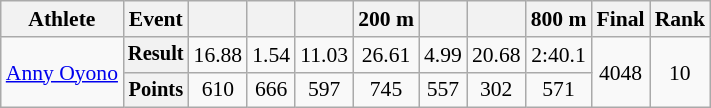<table class="wikitable" style="font-size:90%">
<tr>
<th>Athlete</th>
<th>Event</th>
<th></th>
<th></th>
<th></th>
<th>200 m</th>
<th></th>
<th></th>
<th>800 m</th>
<th>Final</th>
<th>Rank</th>
</tr>
<tr align=center>
<td rowspan=2 align=left><a href='#'>Anny Oyono</a></td>
<th style="font-size:95%">Result</th>
<td>16.88</td>
<td>1.54</td>
<td>11.03</td>
<td>26.61</td>
<td>4.99</td>
<td>20.68</td>
<td>2:40.1</td>
<td rowspan=2>4048</td>
<td rowspan=2>10</td>
</tr>
<tr align=center>
<th style="font-size:95%">Points</th>
<td>610</td>
<td>666</td>
<td>597</td>
<td>745</td>
<td>557</td>
<td>302</td>
<td>571</td>
</tr>
</table>
